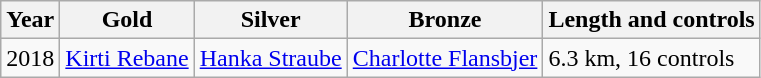<table class="wikitable">
<tr>
<th>Year</th>
<th>Gold</th>
<th>Silver</th>
<th>Bronze</th>
<th>Length and controls</th>
</tr>
<tr>
<td>2018</td>
<td> <a href='#'>Kirti Rebane</a></td>
<td> <a href='#'>Hanka Straube</a></td>
<td> <a href='#'>Charlotte Flansbjer</a></td>
<td>6.3 km, 16 controls</td>
</tr>
</table>
